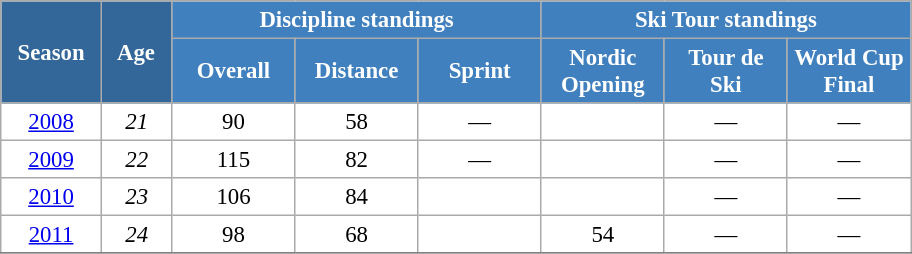<table class="wikitable" style="font-size:95%; text-align:center; border:grey solid 1px; border-collapse:collapse; background:#ffffff;">
<tr>
<th style="background-color:#369; color:white; width:60px;" rowspan="2"> Season </th>
<th style="background-color:#369; color:white; width:40px;" rowspan="2"> Age </th>
<th style="background-color:#4180be; color:white;" colspan="3">Discipline standings</th>
<th style="background-color:#4180be; color:white;" colspan="3">Ski Tour standings</th>
</tr>
<tr>
<th style="background-color:#4180be; color:white; width:75px;">Overall</th>
<th style="background-color:#4180be; color:white; width:75px;">Distance</th>
<th style="background-color:#4180be; color:white; width:75px;">Sprint</th>
<th style="background-color:#4180be; color:white; width:75px;">Nordic<br>Opening</th>
<th style="background-color:#4180be; color:white; width:75px;">Tour de<br>Ski</th>
<th style="background-color:#4180be; color:white; width:75px;">World Cup<br>Final</th>
</tr>
<tr>
<td><a href='#'>2008</a></td>
<td><em>21</em></td>
<td>90</td>
<td>58</td>
<td>—</td>
<td></td>
<td>—</td>
<td>—</td>
</tr>
<tr>
<td><a href='#'>2009</a></td>
<td><em>22</em></td>
<td>115</td>
<td>82</td>
<td>—</td>
<td></td>
<td>—</td>
<td>—</td>
</tr>
<tr>
<td><a href='#'>2010</a></td>
<td><em>23</em></td>
<td>106</td>
<td>84</td>
<td></td>
<td></td>
<td>—</td>
<td>—</td>
</tr>
<tr>
<td><a href='#'>2011</a></td>
<td><em>24</em></td>
<td>98</td>
<td>68</td>
<td></td>
<td>54</td>
<td>—</td>
<td>—</td>
</tr>
<tr>
</tr>
</table>
